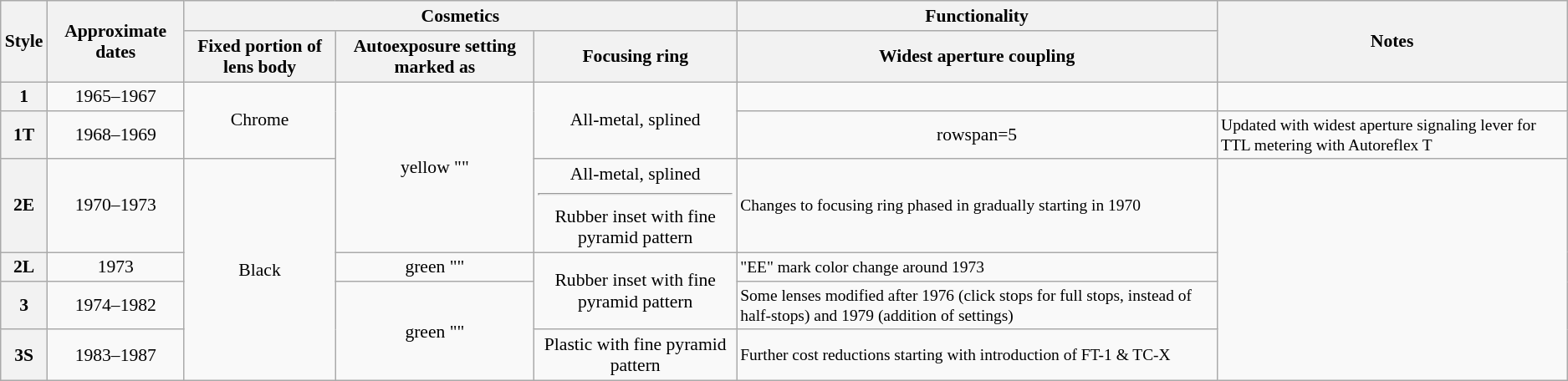<table class="wikitable" style="font-size:90%;text-align:center;">
<tr>
<th rowspan=2>Style</th>
<th rowspan=2>Approximate dates</th>
<th colspan=3>Cosmetics</th>
<th>Functionality</th>
<th rowspan=2>Notes</th>
</tr>
<tr>
<th>Fixed portion of lens body</th>
<th>Autoexposure setting marked as</th>
<th>Focusing ring</th>
<th>Widest aperture coupling</th>
</tr>
<tr>
<th>1</th>
<td>1965–1967</td>
<td rowspan=2>Chrome</td>
<td rowspan=3>yellow ""</td>
<td rowspan=2>All-metal, splined</td>
<td></td>
<td style="text-align:left;font-size:90%;"></td>
</tr>
<tr>
<th>1T</th>
<td>1968–1969</td>
<td>rowspan=5 </td>
<td style="text-align:left;font-size:90%;">Updated with widest aperture signaling lever for TTL metering with Autoreflex T</td>
</tr>
<tr>
<th>2E</th>
<td>1970–1973</td>
<td rowspan=4>Black</td>
<td>All-metal, splined<hr>Rubber inset with fine pyramid pattern</td>
<td style="text-align:left;font-size:90%;">Changes to focusing ring phased in gradually starting in 1970</td>
</tr>
<tr>
<th>2L</th>
<td>1973</td>
<td>green ""</td>
<td rowspan=2>Rubber inset with fine pyramid pattern</td>
<td style="text-align:left;font-size:90%;">"EE" mark color change around 1973</td>
</tr>
<tr>
<th>3</th>
<td>1974–1982</td>
<td rowspan=2>green ""</td>
<td style="text-align:left;font-size:90%;">Some lenses modified after 1976 (click stops for full stops, instead of half-stops) and 1979 (addition of  settings)</td>
</tr>
<tr>
<th>3S</th>
<td>1983–1987</td>
<td>Plastic with fine pyramid pattern</td>
<td style="text-align:left;font-size:90%;">Further cost reductions starting with introduction of FT-1 & TC-X</td>
</tr>
</table>
